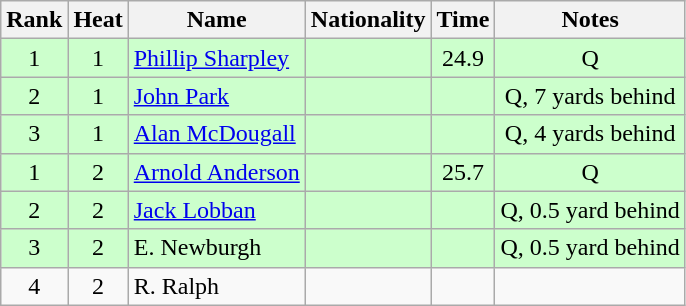<table class="wikitable sortable" style="text-align:center">
<tr>
<th>Rank</th>
<th>Heat</th>
<th>Name</th>
<th>Nationality</th>
<th>Time</th>
<th>Notes</th>
</tr>
<tr bgcolor=ccffcc>
<td>1</td>
<td>1</td>
<td align=left><a href='#'>Phillip Sharpley</a></td>
<td align=left></td>
<td>24.9</td>
<td>Q</td>
</tr>
<tr bgcolor=ccffcc>
<td>2</td>
<td>1</td>
<td align=left><a href='#'>John Park</a></td>
<td align=left></td>
<td></td>
<td>Q, 7 yards behind</td>
</tr>
<tr bgcolor=ccffcc>
<td>3</td>
<td>1</td>
<td align=left><a href='#'>Alan McDougall</a></td>
<td align=left></td>
<td></td>
<td>Q, 4 yards behind</td>
</tr>
<tr bgcolor=ccffcc>
<td>1</td>
<td>2</td>
<td align=left><a href='#'>Arnold Anderson</a></td>
<td align=left></td>
<td>25.7</td>
<td>Q</td>
</tr>
<tr bgcolor=ccffcc>
<td>2</td>
<td>2</td>
<td align=left><a href='#'>Jack Lobban</a></td>
<td align=left></td>
<td></td>
<td>Q, 0.5 yard behind</td>
</tr>
<tr bgcolor=ccffcc>
<td>3</td>
<td>2</td>
<td align=left>E. Newburgh</td>
<td align=left></td>
<td></td>
<td>Q, 0.5 yard behind</td>
</tr>
<tr>
<td>4</td>
<td>2</td>
<td align=left>R. Ralph</td>
<td align=left></td>
<td></td>
<td></td>
</tr>
</table>
